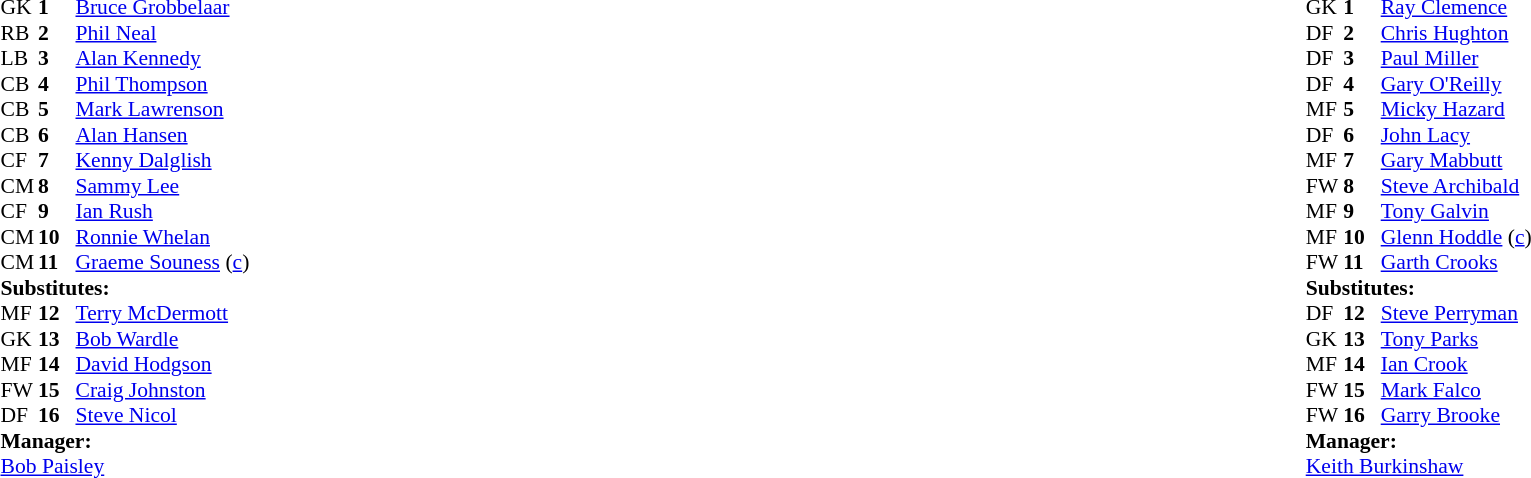<table width="100%">
<tr>
<td valign="top" width="50%"><br><table style="font-size: 90%" cellspacing="0" cellpadding="0">
<tr>
<td colspan="4"></td>
</tr>
<tr>
<th width="25"></th>
<th width="25"></th>
</tr>
<tr>
<td>GK</td>
<td><strong>1</strong></td>
<td> <a href='#'>Bruce Grobbelaar</a></td>
</tr>
<tr>
<td>RB</td>
<td><strong>2</strong></td>
<td> <a href='#'>Phil Neal</a></td>
</tr>
<tr>
<td>LB</td>
<td><strong>3</strong></td>
<td> <a href='#'>Alan Kennedy</a></td>
</tr>
<tr>
<td>CB</td>
<td><strong>4</strong></td>
<td> <a href='#'>Phil Thompson</a></td>
</tr>
<tr>
<td>CB</td>
<td><strong>5</strong></td>
<td> <a href='#'>Mark Lawrenson</a></td>
</tr>
<tr>
<td>CB</td>
<td><strong>6</strong></td>
<td> <a href='#'>Alan Hansen</a></td>
</tr>
<tr>
<td>CF</td>
<td><strong>7</strong></td>
<td> <a href='#'>Kenny Dalglish</a></td>
<td></td>
<td></td>
</tr>
<tr>
<td>CM</td>
<td><strong>8</strong></td>
<td> <a href='#'>Sammy Lee</a></td>
</tr>
<tr>
<td>CF</td>
<td><strong>9</strong></td>
<td> <a href='#'>Ian Rush</a></td>
</tr>
<tr>
<td>CM</td>
<td><strong>10</strong></td>
<td> <a href='#'>Ronnie Whelan</a></td>
</tr>
<tr>
<td>CM</td>
<td><strong>11</strong></td>
<td> <a href='#'>Graeme Souness</a> (<a href='#'>c</a>)</td>
</tr>
<tr>
<td colspan=3><strong>Substitutes:</strong></td>
</tr>
<tr>
<td>MF</td>
<td><strong>12</strong></td>
<td> <a href='#'>Terry McDermott</a></td>
</tr>
<tr>
<td>GK</td>
<td><strong>13</strong></td>
<td> <a href='#'>Bob Wardle</a></td>
</tr>
<tr>
<td>MF</td>
<td><strong>14</strong></td>
<td> <a href='#'>David Hodgson</a></td>
<td></td>
<td></td>
</tr>
<tr>
<td>FW</td>
<td><strong>15</strong></td>
<td> <a href='#'>Craig Johnston</a></td>
</tr>
<tr>
<td>DF</td>
<td><strong>16</strong></td>
<td> <a href='#'>Steve Nicol</a></td>
</tr>
<tr>
<td colspan=3><strong>Manager:</strong></td>
</tr>
<tr>
<td colspan=4> <a href='#'>Bob Paisley</a></td>
</tr>
</table>
</td>
<td valign="top"></td>
<td valign="top" width="50%"><br><table style="font-size: 90%" cellspacing="0" cellpadding="0" align="center">
<tr>
<td colspan="4"></td>
</tr>
<tr>
<th width="25"></th>
<th width="25"></th>
</tr>
<tr>
<td>GK</td>
<td><strong>1</strong></td>
<td> <a href='#'>Ray Clemence</a></td>
</tr>
<tr>
<td>DF</td>
<td><strong>2</strong></td>
<td> <a href='#'>Chris Hughton</a></td>
</tr>
<tr>
<td>DF</td>
<td><strong>3</strong></td>
<td> <a href='#'>Paul Miller</a></td>
</tr>
<tr>
<td>DF</td>
<td><strong>4</strong></td>
<td> <a href='#'>Gary O'Reilly</a></td>
<td></td>
<td></td>
</tr>
<tr>
<td>MF</td>
<td><strong>5</strong></td>
<td> <a href='#'>Micky Hazard</a></td>
<td></td>
<td></td>
</tr>
<tr>
<td>DF</td>
<td><strong>6</strong></td>
<td> <a href='#'>John Lacy</a></td>
</tr>
<tr>
<td>MF</td>
<td><strong>7</strong></td>
<td> <a href='#'>Gary Mabbutt</a></td>
</tr>
<tr>
<td>FW</td>
<td><strong>8</strong></td>
<td> <a href='#'>Steve Archibald</a></td>
</tr>
<tr>
<td>MF</td>
<td><strong>9</strong></td>
<td> <a href='#'>Tony Galvin</a></td>
</tr>
<tr>
<td>MF</td>
<td><strong>10</strong></td>
<td> <a href='#'>Glenn Hoddle</a> (<a href='#'>c</a>)</td>
</tr>
<tr>
<td>FW</td>
<td><strong>11</strong></td>
<td> <a href='#'>Garth Crooks</a></td>
</tr>
<tr>
<td colspan=3><strong>Substitutes:</strong></td>
</tr>
<tr>
<td>DF</td>
<td><strong>12</strong></td>
<td> <a href='#'>Steve Perryman</a></td>
<td></td>
<td></td>
</tr>
<tr>
<td>GK</td>
<td><strong>13</strong></td>
<td> <a href='#'>Tony Parks</a></td>
</tr>
<tr>
<td>MF</td>
<td><strong>14</strong></td>
<td> <a href='#'>Ian Crook</a></td>
</tr>
<tr>
<td>FW</td>
<td><strong>15</strong></td>
<td> <a href='#'>Mark Falco</a></td>
<td></td>
<td></td>
</tr>
<tr>
<td>FW</td>
<td><strong>16</strong></td>
<td> <a href='#'>Garry Brooke</a></td>
</tr>
<tr>
<td colspan=3><strong>Manager:</strong></td>
</tr>
<tr>
<td colspan=4> <a href='#'>Keith Burkinshaw</a></td>
</tr>
</table>
</td>
</tr>
</table>
